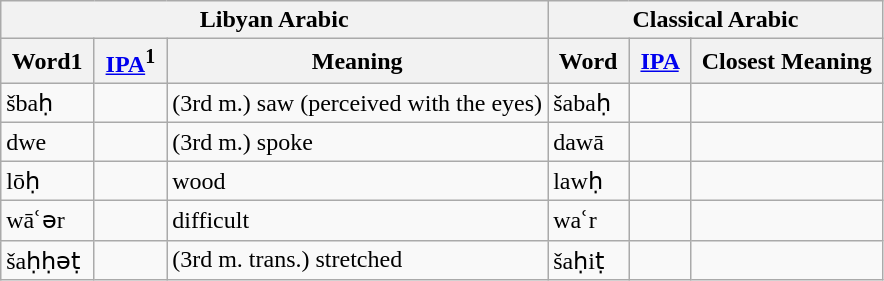<table class="wikitable">
<tr>
<th colspan="3">Libyan Arabic</th>
<th colspan="3">Classical Arabic</th>
</tr>
<tr>
<th style="text-align: center ;"> Word1 </th>
<th style="text-align: center ;"> <a href='#'>IPA</a><sup>1</sup> </th>
<th style="text-align: center ;"> Meaning </th>
<th style="text-align: center ;"> Word </th>
<th style="text-align: center ;"> <a href='#'>IPA</a> </th>
<th style="text-align: center ;"> Closest Meaning </th>
</tr>
<tr>
<td>šbaḥ</td>
<td></td>
<td>(3rd m.) saw (perceived with the eyes)</td>
<td>šabaḥ</td>
<td></td>
<td></td>
</tr>
<tr>
<td>dwe</td>
<td></td>
<td>(3rd m.) spoke</td>
<td>dawā</td>
<td></td>
<td></td>
</tr>
<tr>
<td>lōḥ</td>
<td></td>
<td>wood</td>
<td>lawḥ</td>
<td></td>
<td></td>
</tr>
<tr>
<td>wāʿər</td>
<td></td>
<td>difficult</td>
<td>waʿr</td>
<td></td>
<td></td>
</tr>
<tr>
<td>šaḥḥəṭ</td>
<td></td>
<td>(3rd m. trans.) stretched</td>
<td>šaḥiṭ</td>
<td></td>
<td></td>
</tr>
</table>
